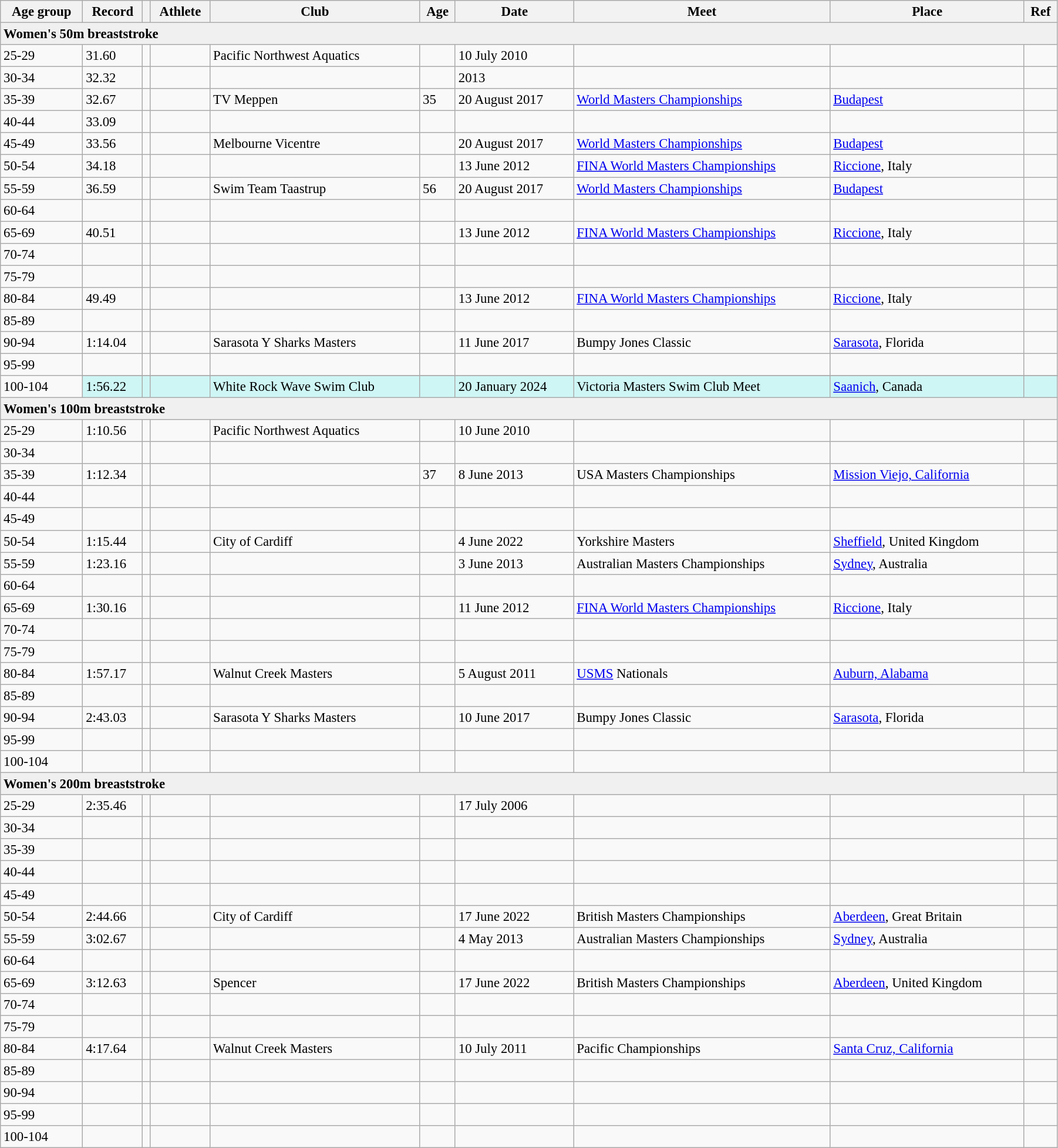<table class="wikitable" style="font-size:95%; width: 95%;">
<tr>
<th>Age group</th>
<th>Record</th>
<th></th>
<th>Athlete</th>
<th>Club</th>
<th>Age</th>
<th>Date</th>
<th>Meet</th>
<th>Place</th>
<th>Ref</th>
</tr>
<tr style="background:#f0f0f0;">
<td colspan=10><strong>Women's 50m breaststroke</strong></td>
</tr>
<tr>
<td>25-29</td>
<td>31.60</td>
<td></td>
<td></td>
<td>Pacific Northwest Aquatics</td>
<td></td>
<td>10 July 2010</td>
<td></td>
<td></td>
<td></td>
</tr>
<tr>
<td>30-34</td>
<td>32.32</td>
<td></td>
<td></td>
<td></td>
<td></td>
<td>2013</td>
<td></td>
<td></td>
<td></td>
</tr>
<tr>
<td>35-39</td>
<td>32.67</td>
<td></td>
<td></td>
<td>TV Meppen</td>
<td>35</td>
<td>20 August 2017</td>
<td><a href='#'>World Masters Championships</a></td>
<td><a href='#'>Budapest</a></td>
<td></td>
</tr>
<tr>
<td>40-44</td>
<td>33.09</td>
<td></td>
<td></td>
<td></td>
<td></td>
<td></td>
<td></td>
<td></td>
<td></td>
</tr>
<tr>
<td>45-49</td>
<td>33.56</td>
<td></td>
<td></td>
<td>Melbourne Vicentre</td>
<td></td>
<td>20 August 2017</td>
<td><a href='#'>World Masters Championships</a></td>
<td><a href='#'>Budapest</a></td>
<td></td>
</tr>
<tr>
<td>50-54</td>
<td>34.18</td>
<td></td>
<td></td>
<td></td>
<td></td>
<td>13 June 2012</td>
<td><a href='#'>FINA World Masters Championships</a></td>
<td><a href='#'>Riccione</a>, Italy</td>
<td></td>
</tr>
<tr>
<td>55-59</td>
<td>36.59</td>
<td></td>
<td></td>
<td>Swim Team Taastrup</td>
<td>56</td>
<td>20 August 2017</td>
<td><a href='#'>World Masters Championships</a></td>
<td><a href='#'>Budapest</a></td>
<td></td>
</tr>
<tr>
<td>60-64</td>
<td></td>
<td></td>
<td></td>
<td></td>
<td></td>
<td></td>
<td></td>
<td></td>
<td></td>
</tr>
<tr>
<td>65-69</td>
<td>40.51</td>
<td></td>
<td></td>
<td></td>
<td></td>
<td>13 June 2012</td>
<td><a href='#'>FINA World Masters Championships</a></td>
<td><a href='#'>Riccione</a>, Italy</td>
<td></td>
</tr>
<tr>
<td>70-74</td>
<td></td>
<td></td>
<td></td>
<td></td>
<td></td>
<td></td>
<td></td>
<td></td>
<td></td>
</tr>
<tr>
<td>75-79</td>
<td></td>
<td></td>
<td></td>
<td></td>
<td></td>
<td></td>
<td></td>
<td></td>
<td></td>
</tr>
<tr>
<td>80-84</td>
<td>49.49</td>
<td></td>
<td></td>
<td></td>
<td></td>
<td>13 June 2012</td>
<td><a href='#'>FINA World Masters Championships</a></td>
<td><a href='#'>Riccione</a>, Italy</td>
<td></td>
</tr>
<tr>
<td>85-89</td>
<td></td>
<td></td>
<td></td>
<td></td>
<td></td>
<td></td>
<td></td>
<td></td>
<td></td>
</tr>
<tr>
<td>90-94</td>
<td>1:14.04</td>
<td></td>
<td></td>
<td>Sarasota Y Sharks Masters</td>
<td></td>
<td>11 June 2017</td>
<td>Bumpy Jones Classic</td>
<td><a href='#'>Sarasota</a>, Florida</td>
<td></td>
</tr>
<tr>
<td>95-99</td>
<td></td>
<td></td>
<td></td>
<td></td>
<td></td>
<td></td>
<td></td>
<td></td>
<td></td>
</tr>
<tr>
<td rowspan=2>100-104</td>
</tr>
<tr bgcolor=#CEF6F5>
<td>1:56.22</td>
<td></td>
<td></td>
<td>White Rock Wave Swim Club</td>
<td></td>
<td>20 January 2024</td>
<td>Victoria Masters Swim Club Meet</td>
<td><a href='#'>Saanich</a>, Canada</td>
<td></td>
</tr>
<tr style="background:#f0f0f0;">
<td colspan=10><strong>Women's 100m breaststroke</strong></td>
</tr>
<tr>
<td>25-29</td>
<td>1:10.56</td>
<td></td>
<td></td>
<td>Pacific Northwest Aquatics</td>
<td></td>
<td>10 June 2010</td>
<td></td>
<td></td>
<td></td>
</tr>
<tr>
<td>30-34</td>
<td></td>
<td></td>
<td></td>
<td></td>
<td></td>
<td></td>
<td></td>
<td></td>
<td></td>
</tr>
<tr>
<td>35-39</td>
<td>1:12.34</td>
<td></td>
<td></td>
<td></td>
<td>37</td>
<td>8 June 2013</td>
<td>USA Masters Championships</td>
<td><a href='#'>Mission Viejo, California</a></td>
<td></td>
</tr>
<tr>
<td>40-44</td>
<td></td>
<td></td>
<td></td>
<td></td>
<td></td>
<td></td>
<td></td>
<td></td>
<td></td>
</tr>
<tr>
<td>45-49</td>
<td></td>
<td></td>
<td></td>
<td></td>
<td></td>
<td></td>
<td></td>
<td></td>
<td></td>
</tr>
<tr>
<td>50-54</td>
<td>1:15.44</td>
<td></td>
<td></td>
<td>City of Cardiff</td>
<td></td>
<td>4 June 2022</td>
<td>Yorkshire Masters</td>
<td><a href='#'>Sheffield</a>, United Kingdom</td>
<td></td>
</tr>
<tr>
<td>55-59</td>
<td>1:23.16</td>
<td></td>
<td></td>
<td></td>
<td></td>
<td>3 June 2013</td>
<td>Australian Masters Championships</td>
<td><a href='#'>Sydney</a>, Australia</td>
<td></td>
</tr>
<tr>
<td>60-64</td>
<td></td>
<td></td>
<td></td>
<td></td>
<td></td>
<td></td>
<td></td>
<td></td>
<td></td>
</tr>
<tr>
<td>65-69</td>
<td>1:30.16</td>
<td></td>
<td></td>
<td></td>
<td></td>
<td>11 June 2012</td>
<td><a href='#'>FINA World Masters Championships</a></td>
<td><a href='#'>Riccione</a>, Italy</td>
<td></td>
</tr>
<tr>
<td>70-74</td>
<td></td>
<td></td>
<td></td>
<td></td>
<td></td>
<td></td>
<td></td>
<td></td>
<td></td>
</tr>
<tr>
<td>75-79</td>
<td></td>
<td></td>
<td></td>
<td></td>
<td></td>
<td></td>
<td></td>
<td></td>
<td></td>
</tr>
<tr>
<td>80-84</td>
<td>1:57.17</td>
<td></td>
<td></td>
<td>Walnut Creek Masters</td>
<td></td>
<td>5 August 2011</td>
<td><a href='#'>USMS</a> Nationals</td>
<td><a href='#'>Auburn, Alabama</a></td>
<td></td>
</tr>
<tr>
<td>85-89</td>
<td></td>
<td></td>
<td></td>
<td></td>
<td></td>
<td></td>
<td></td>
<td></td>
<td></td>
</tr>
<tr>
<td>90-94</td>
<td>2:43.03</td>
<td></td>
<td></td>
<td>Sarasota Y Sharks Masters</td>
<td></td>
<td>10 June 2017</td>
<td>Bumpy Jones Classic</td>
<td><a href='#'>Sarasota</a>, Florida</td>
<td></td>
</tr>
<tr>
<td>95-99</td>
<td></td>
<td></td>
<td></td>
<td></td>
<td></td>
<td></td>
<td></td>
<td></td>
<td></td>
</tr>
<tr>
<td>100-104</td>
<td></td>
<td></td>
<td></td>
<td></td>
<td></td>
<td></td>
<td></td>
<td></td>
<td></td>
</tr>
<tr style="background:#f0f0f0;">
<td colspan=10><strong>Women's 200m breaststroke</strong></td>
</tr>
<tr>
<td>25-29</td>
<td>2:35.46</td>
<td></td>
<td></td>
<td></td>
<td></td>
<td>17 July 2006</td>
<td></td>
<td></td>
<td></td>
</tr>
<tr>
<td>30-34</td>
<td></td>
<td></td>
<td></td>
<td></td>
<td></td>
<td></td>
<td></td>
<td></td>
<td></td>
</tr>
<tr>
<td>35-39</td>
<td></td>
<td></td>
<td></td>
<td></td>
<td></td>
<td></td>
<td></td>
<td></td>
<td></td>
</tr>
<tr>
<td>40-44</td>
<td></td>
<td></td>
<td></td>
<td></td>
<td></td>
<td></td>
<td></td>
<td></td>
<td></td>
</tr>
<tr>
<td>45-49</td>
<td></td>
<td></td>
<td></td>
<td></td>
<td></td>
<td></td>
<td></td>
<td></td>
<td></td>
</tr>
<tr>
<td>50-54</td>
<td>2:44.66</td>
<td></td>
<td></td>
<td>City of Cardiff</td>
<td></td>
<td>17 June 2022</td>
<td>British Masters Championships</td>
<td><a href='#'>Aberdeen</a>, Great Britain</td>
<td></td>
</tr>
<tr>
<td>55-59</td>
<td>3:02.67</td>
<td></td>
<td></td>
<td></td>
<td></td>
<td>4 May 2013</td>
<td>Australian Masters Championships</td>
<td><a href='#'>Sydney</a>, Australia</td>
<td></td>
</tr>
<tr>
<td>60-64</td>
<td></td>
<td></td>
<td></td>
<td></td>
<td></td>
<td></td>
<td></td>
<td></td>
<td></td>
</tr>
<tr>
<td>65-69</td>
<td>3:12.63</td>
<td></td>
<td></td>
<td>Spencer</td>
<td></td>
<td>17 June 2022</td>
<td>British Masters Championships</td>
<td><a href='#'>Aberdeen</a>, United Kingdom</td>
<td></td>
</tr>
<tr>
<td>70-74</td>
<td></td>
<td></td>
<td></td>
<td></td>
<td></td>
<td></td>
<td></td>
<td></td>
<td></td>
</tr>
<tr>
<td>75-79</td>
<td></td>
<td></td>
<td></td>
<td></td>
<td></td>
<td></td>
<td></td>
<td></td>
<td></td>
</tr>
<tr>
<td>80-84</td>
<td>4:17.64</td>
<td></td>
<td></td>
<td>Walnut Creek Masters</td>
<td></td>
<td>10 July 2011</td>
<td>Pacific Championships</td>
<td><a href='#'>Santa Cruz, California</a></td>
<td></td>
</tr>
<tr>
<td>85-89</td>
<td></td>
<td></td>
<td></td>
<td></td>
<td></td>
<td></td>
<td></td>
<td></td>
<td></td>
</tr>
<tr>
<td>90-94</td>
<td></td>
<td></td>
<td></td>
<td></td>
<td></td>
<td></td>
<td></td>
<td></td>
<td></td>
</tr>
<tr>
<td>95-99</td>
<td></td>
<td></td>
<td></td>
<td></td>
<td></td>
<td></td>
<td></td>
<td></td>
<td></td>
</tr>
<tr>
<td>100-104</td>
<td></td>
<td></td>
<td></td>
<td></td>
<td></td>
<td></td>
<td></td>
<td></td>
<td></td>
</tr>
</table>
